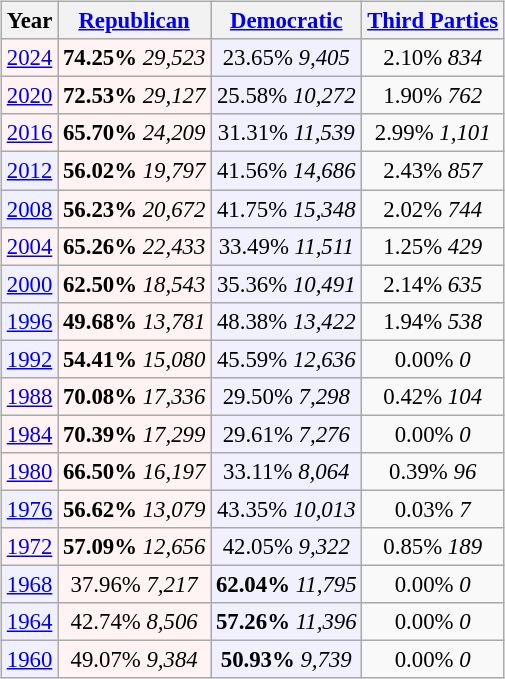<table class="wikitable" style="float:right; font-size:95%;">
<tr bgcolor=lightgrey>
<th>Year</th>
<th><a href='#'>Republican</a></th>
<th><a href='#'>Democratic</a></th>
<th><a href='#'>Third Parties</a></th>
</tr>
<tr>
<td align="center" bgcolor="#fff3f3"><a href='#'>2024</a></td>
<td align="center" bgcolor="#fff3f3"><strong>74.25%</strong> <em>29,523</em></td>
<td align="center" bgcolor="#f0f0ff">23.65% <em>9,405</em></td>
<td align="center">2.10% <em>834</em></td>
</tr>
<tr>
<td align="center" bgcolor="#fff3f3"><a href='#'>2020</a></td>
<td align="center" bgcolor="#fff3f3"><strong>72.53%</strong> <em>29,127</em></td>
<td align="center" bgcolor="#f0f0ff">25.58% <em>10,272</em></td>
<td align="center">1.90% <em>762</em></td>
</tr>
<tr>
<td align="center" bgcolor="#fff3f3"><a href='#'>2016</a></td>
<td align="center" bgcolor="#fff3f3"><strong>65.70%</strong> <em>24,209</em></td>
<td align="center" bgcolor="#f0f0ff">31.31% <em>11,539</em></td>
<td align="center">2.99% <em>1,101</em></td>
</tr>
<tr>
<td align="center" bgcolor="#f0f0ff"><a href='#'>2012</a></td>
<td align="center" bgcolor="#fff3f3"><strong>56.02%</strong> <em>19,797</em></td>
<td align="center" bgcolor="#f0f0ff">41.56% <em>14,686</em></td>
<td align="center">2.43% <em>857</em></td>
</tr>
<tr>
<td align="center" bgcolor="#f0f0ff"><a href='#'>2008</a></td>
<td align="center" bgcolor="#fff3f3"><strong>56.23%</strong> <em>20,672</em></td>
<td align="center" bgcolor="#f0f0ff">41.75% <em>15,348</em></td>
<td align="center">2.02% <em>744</em></td>
</tr>
<tr>
<td align="center" bgcolor="#fff3f3"><a href='#'>2004</a></td>
<td align="center" bgcolor="#fff3f3"><strong>65.26%</strong> <em>22,433</em></td>
<td align="center" bgcolor="#f0f0ff">33.49% <em>11,511</em></td>
<td align="center">1.25% <em>429</em></td>
</tr>
<tr>
<td align="center" bgcolor="#f0f0ff"><a href='#'>2000</a></td>
<td align="center" bgcolor="#fff3f3"><strong>62.50%</strong> <em>18,543</em></td>
<td align="center" bgcolor="#f0f0ff">35.36% <em>10,491</em></td>
<td align="center">2.14% <em>635</em></td>
</tr>
<tr>
<td align="center" bgcolor="#f0f0ff"><a href='#'>1996</a></td>
<td align="center" bgcolor="#fff3f3"><strong>49.68%</strong> <em>13,781</em></td>
<td align="center" bgcolor="#f0f0ff">48.38% <em>13,422</em></td>
<td align="center">1.94% <em>538</em></td>
</tr>
<tr>
<td align="center" bgcolor="#f0f0ff"><a href='#'>1992</a></td>
<td align="center" bgcolor="#fff3f3"><strong>54.41%</strong> <em>15,080</em></td>
<td align="center" bgcolor="#f0f0ff">45.59% <em>12,636</em></td>
<td align="center">0.00% <em>0</em></td>
</tr>
<tr>
<td align="center" bgcolor="#fff3f3"><a href='#'>1988</a></td>
<td align="center" bgcolor="#fff3f3"><strong>70.08%</strong> <em>17,336</em></td>
<td align="center" bgcolor="#f0f0ff">29.50% <em>7,298</em></td>
<td align="center">0.42% <em>104</em></td>
</tr>
<tr>
<td align="center" bgcolor="#fff3f3"><a href='#'>1984</a></td>
<td align="center" bgcolor="#fff3f3"><strong>70.39%</strong> <em>17,299</em></td>
<td align="center" bgcolor="#f0f0ff">29.61% <em>7,276</em></td>
<td align="center">0.00% <em>0</em></td>
</tr>
<tr>
<td align="center" bgcolor="#fff3f3"><a href='#'>1980</a></td>
<td align="center" bgcolor="#fff3f3"><strong>66.50%</strong> <em>16,197</em></td>
<td align="center" bgcolor="#f0f0ff">33.11% <em>8,064</em></td>
<td align="center">0.39% <em>96</em></td>
</tr>
<tr>
<td align="center" bgcolor="#f0f0ff"><a href='#'>1976</a></td>
<td align="center" bgcolor="#fff3f3"><strong>56.62%</strong> <em>13,079</em></td>
<td align="center" bgcolor="#f0f0ff">43.35% <em>10,013</em></td>
<td align="center">0.03% <em>7</em></td>
</tr>
<tr>
<td align="center" bgcolor="#fff3f3"><a href='#'>1972</a></td>
<td align="center" bgcolor="#fff3f3"><strong>57.09%</strong> <em>12,656</em></td>
<td align="center" bgcolor="#f0f0ff">42.05% <em>9,322</em></td>
<td align="center">0.85% <em>189</em></td>
</tr>
<tr>
<td align="center" bgcolor="#f0f0ff"><a href='#'>1968</a></td>
<td align="center" bgcolor="#fff3f3">37.96% <em>7,217</em></td>
<td align="center" bgcolor="#f0f0ff"><strong>62.04%</strong> <em>11,795</em></td>
<td align="center">0.00% <em>0</em></td>
</tr>
<tr>
<td align="center" bgcolor="#f0f0ff"><a href='#'>1964</a></td>
<td align="center" bgcolor="#fff3f3">42.74% <em>8,506</em></td>
<td align="center" bgcolor="#f0f0ff"><strong>57.26%</strong> <em>11,396</em></td>
<td align="center">0.00% <em>0</em></td>
</tr>
<tr>
<td align="center" bgcolor="#f0f0ff"><a href='#'>1960</a></td>
<td align="center" bgcolor="#fff3f3">49.07% <em>9,384</em></td>
<td align="center" bgcolor="#f0f0ff"><strong>50.93%</strong> <em>9,739</em></td>
<td align="center">0.00% <em>0</em></td>
</tr>
</table>
